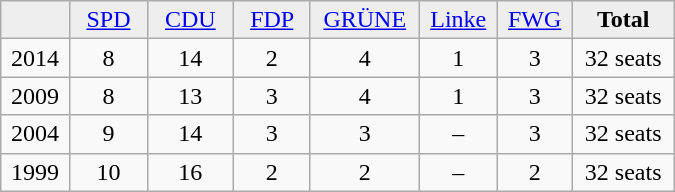<table class="wikitable" width="450">
<tr bgcolor="#eeeeee" align="center">
<td> </td>
<td> <a href='#'>SPD</a> </td>
<td> <a href='#'>CDU</a> </td>
<td> <a href='#'>FDP</a> </td>
<td><a href='#'>GRÜNE</a></td>
<td><a href='#'>Linke</a></td>
<td><a href='#'>FWG</a></td>
<td><strong>Total</strong></td>
</tr>
<tr align="center">
<td>2014</td>
<td>8</td>
<td>14</td>
<td>2</td>
<td>4</td>
<td>1</td>
<td>3</td>
<td>32 seats</td>
</tr>
<tr align="center">
<td>2009</td>
<td>8</td>
<td>13</td>
<td>3</td>
<td>4</td>
<td>1</td>
<td>3</td>
<td>32 seats</td>
</tr>
<tr align="center">
<td>2004</td>
<td>9</td>
<td>14</td>
<td>3</td>
<td>3</td>
<td>–</td>
<td>3</td>
<td>32 seats</td>
</tr>
<tr align="center">
<td>1999</td>
<td>10</td>
<td>16</td>
<td>2</td>
<td>2</td>
<td>–</td>
<td>2</td>
<td>32 seats</td>
</tr>
</table>
